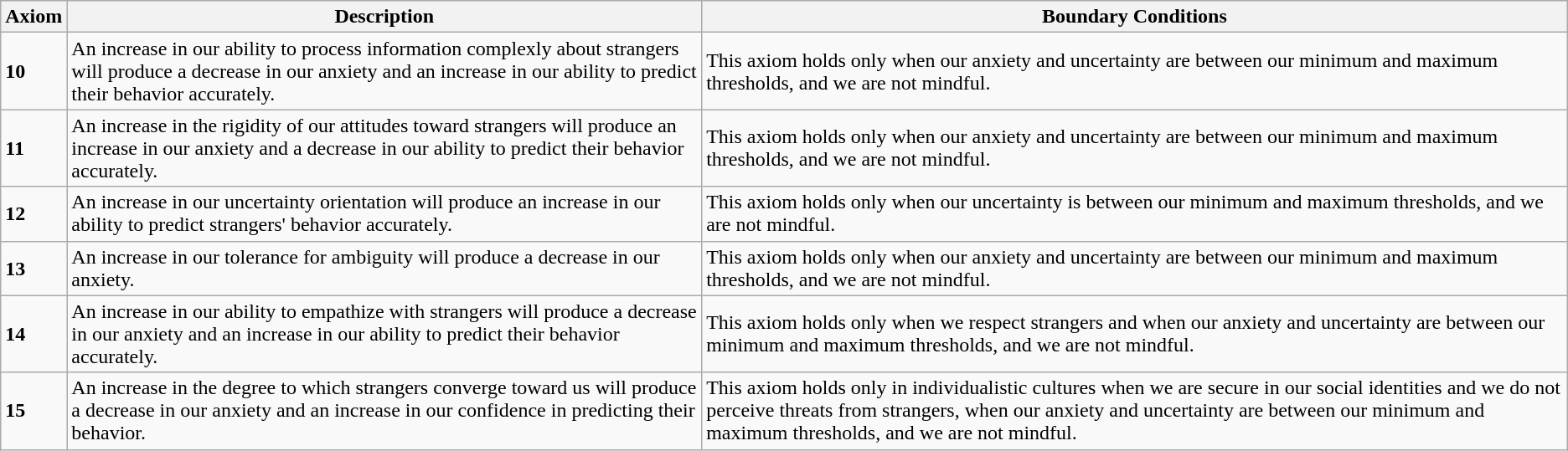<table class="wikitable">
<tr>
<th>Axiom</th>
<th>Description</th>
<th>Boundary Conditions</th>
</tr>
<tr>
<td><strong>10</strong></td>
<td>An increase in our ability to process information complexly about strangers will produce a decrease in our anxiety and an increase in our ability to predict their behavior accurately.</td>
<td>This axiom holds only when our anxiety and uncertainty are between our minimum and maximum thresholds, and we are not mindful.</td>
</tr>
<tr>
<td><strong>11</strong></td>
<td>An increase in the rigidity of our attitudes toward strangers will produce an increase in our anxiety and a decrease in our ability to predict their behavior accurately.</td>
<td>This axiom holds only when our anxiety and uncertainty are between our minimum and maximum thresholds, and we are not mindful.</td>
</tr>
<tr>
<td><strong>12</strong></td>
<td>An increase in our uncertainty orientation will produce an increase in our ability to predict strangers' behavior accurately.</td>
<td>This axiom holds only when our uncertainty is between our minimum and maximum thresholds, and we are not mindful.</td>
</tr>
<tr>
<td><strong>13</strong></td>
<td>An increase in our tolerance for ambiguity will produce a decrease in our anxiety.</td>
<td>This axiom holds only when our anxiety and uncertainty are between our minimum and maximum thresholds, and we are not mindful.</td>
</tr>
<tr>
<td><strong>14</strong></td>
<td>An increase in our ability to empathize with strangers will produce a decrease in our anxiety and an increase in our ability to predict their behavior accurately.</td>
<td>This axiom holds only when we respect strangers and when our anxiety and uncertainty are between our minimum and maximum thresholds, and we are not mindful.</td>
</tr>
<tr>
<td><strong>15</strong></td>
<td>An increase in the degree to which strangers converge toward us will produce a decrease in our anxiety and an increase in our confidence in predicting their behavior.</td>
<td>This axiom holds only in individualistic cultures when we are secure in our social identities and we do not perceive threats from strangers, when our anxiety and uncertainty are between our minimum and maximum thresholds, and we are not mindful.</td>
</tr>
</table>
